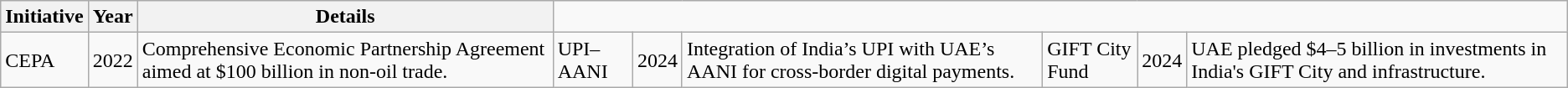<table class="wikitable">
<tr>
<th>Initiative</th>
<th>Year</th>
<th>Details</th>
</tr>
<tr>
<td>CEPA</td>
<td>2022</td>
<td>Comprehensive Economic Partnership Agreement aimed at $100 billion in non-oil trade.</td>
<td>UPI–AANI</td>
<td>2024</td>
<td>Integration of India’s UPI with UAE’s AANI for cross-border digital payments.</td>
<td>GIFT City Fund</td>
<td>2024</td>
<td>UAE pledged $4–5 billion in investments in India's GIFT City and infrastructure.</td>
</tr>
</table>
